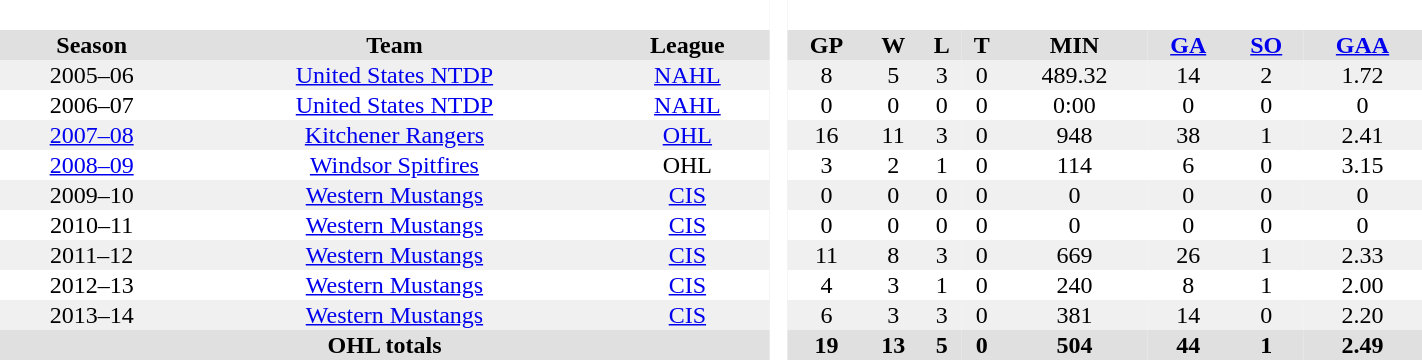<table BORDER="0" CELLPADDING="1" CELLSPACING="0" width="75%" style="text-align:center">
<tr bgcolor="#e0e0e0">
<th colspan="3" bgcolor="#ffffff"> </th>
<th rowspan="99" bgcolor="#ffffff"> </th>
</tr>
<tr bgcolor="#e0e0e0">
<th>Season</th>
<th>Team</th>
<th>League</th>
<th>GP</th>
<th>W</th>
<th>L</th>
<th>T</th>
<th>MIN</th>
<th><a href='#'>GA</a></th>
<th><a href='#'>SO</a></th>
<th><a href='#'>GAA</a></th>
</tr>
<tr bgcolor="#f0f0f0">
<td>2005–06</td>
<td><a href='#'>United States NTDP</a></td>
<td><a href='#'>NAHL</a></td>
<td>8</td>
<td>5</td>
<td>3</td>
<td>0</td>
<td>489.32</td>
<td>14</td>
<td>2</td>
<td>1.72</td>
</tr>
<tr>
<td>2006–07</td>
<td><a href='#'>United States NTDP</a></td>
<td><a href='#'>NAHL</a></td>
<td>0</td>
<td>0</td>
<td>0</td>
<td>0</td>
<td>0:00</td>
<td>0</td>
<td>0</td>
<td>0</td>
</tr>
<tr bgcolor="#f0f0f0">
<td><a href='#'>2007–08</a></td>
<td><a href='#'>Kitchener Rangers</a></td>
<td><a href='#'>OHL</a></td>
<td>16</td>
<td>11</td>
<td>3</td>
<td>0</td>
<td>948</td>
<td>38</td>
<td>1</td>
<td>2.41</td>
</tr>
<tr>
<td><a href='#'>2008–09</a></td>
<td><a href='#'>Windsor Spitfires</a></td>
<td>OHL</td>
<td>3</td>
<td>2</td>
<td>1</td>
<td>0</td>
<td>114</td>
<td>6</td>
<td>0</td>
<td>3.15</td>
</tr>
<tr bgcolor="#f0f0f0">
<td>2009–10</td>
<td><a href='#'>Western Mustangs</a></td>
<td><a href='#'>CIS</a></td>
<td>0</td>
<td>0</td>
<td>0</td>
<td>0</td>
<td>0</td>
<td>0</td>
<td>0</td>
<td>0</td>
</tr>
<tr>
<td>2010–11</td>
<td><a href='#'>Western Mustangs</a></td>
<td><a href='#'>CIS</a></td>
<td>0</td>
<td>0</td>
<td>0</td>
<td>0</td>
<td>0</td>
<td>0</td>
<td>0</td>
<td>0</td>
</tr>
<tr bgcolor="#f0f0f0">
<td>2011–12</td>
<td><a href='#'>Western Mustangs</a></td>
<td><a href='#'>CIS</a></td>
<td>11</td>
<td>8</td>
<td>3</td>
<td>0</td>
<td>669</td>
<td>26</td>
<td>1</td>
<td>2.33</td>
</tr>
<tr>
<td>2012–13</td>
<td><a href='#'>Western Mustangs</a></td>
<td><a href='#'>CIS</a></td>
<td>4</td>
<td>3</td>
<td>1</td>
<td>0</td>
<td>240</td>
<td>8</td>
<td>1</td>
<td>2.00</td>
</tr>
<tr bgcolor="#f0f0f0">
<td>2013–14</td>
<td><a href='#'>Western Mustangs</a></td>
<td><a href='#'>CIS</a></td>
<td>6</td>
<td>3</td>
<td>3</td>
<td>0</td>
<td>381</td>
<td>14</td>
<td>0</td>
<td>2.20</td>
</tr>
<tr bgcolor="#e0e0e0">
<th colspan="3">OHL totals</th>
<th>19</th>
<th>13</th>
<th>5</th>
<th>0</th>
<th>504</th>
<th>44</th>
<th>1</th>
<th>2.49</th>
</tr>
</table>
